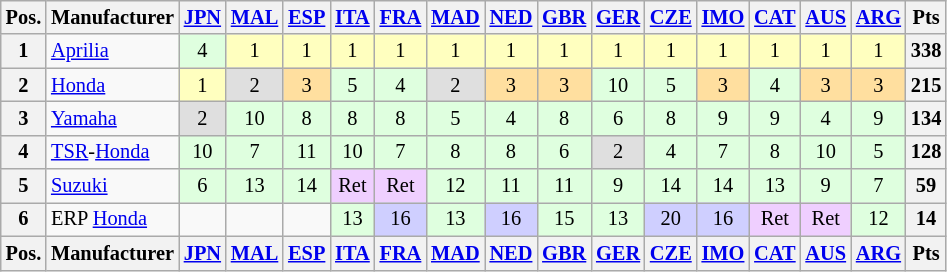<table class="wikitable" style="font-size: 85%; text-align:center">
<tr valign="top">
<th valign="middle">Pos.</th>
<th valign="middle">Manufacturer</th>
<th><a href='#'>JPN</a><br></th>
<th><a href='#'>MAL</a><br></th>
<th><a href='#'>ESP</a><br></th>
<th><a href='#'>ITA</a><br></th>
<th><a href='#'>FRA</a><br></th>
<th><a href='#'>MAD</a><br></th>
<th><a href='#'>NED</a><br></th>
<th><a href='#'>GBR</a><br></th>
<th><a href='#'>GER</a><br></th>
<th><a href='#'>CZE</a><br></th>
<th><a href='#'>IMO</a><br></th>
<th><a href='#'>CAT</a><br></th>
<th><a href='#'>AUS</a><br></th>
<th><a href='#'>ARG</a><br></th>
<th valign="middle">Pts</th>
</tr>
<tr>
<th>1</th>
<td align="left"> <a href='#'>Aprilia</a></td>
<td style="background:#dfffdf;">4</td>
<td style="background:#ffffbf;">1</td>
<td style="background:#ffffbf;">1</td>
<td style="background:#ffffbf;">1</td>
<td style="background:#ffffbf;">1</td>
<td style="background:#ffffbf;">1</td>
<td style="background:#ffffbf;">1</td>
<td style="background:#ffffbf;">1</td>
<td style="background:#ffffbf;">1</td>
<td style="background:#ffffbf;">1</td>
<td style="background:#ffffbf;">1</td>
<td style="background:#ffffbf;">1</td>
<td style="background:#ffffbf;">1</td>
<td style="background:#ffffbf;">1</td>
<th>338</th>
</tr>
<tr>
<th>2</th>
<td align="left"> <a href='#'>Honda</a></td>
<td style="background:#ffffbf;">1</td>
<td style="background:#dfdfdf;">2</td>
<td style="background:#ffdf9f;">3</td>
<td style="background:#dfffdf;">5</td>
<td style="background:#dfffdf;">4</td>
<td style="background:#dfdfdf;">2</td>
<td style="background:#ffdf9f;">3</td>
<td style="background:#ffdf9f;">3</td>
<td style="background:#dfffdf;">10</td>
<td style="background:#dfffdf;">5</td>
<td style="background:#ffdf9f;">3</td>
<td style="background:#dfffdf;">4</td>
<td style="background:#ffdf9f;">3</td>
<td style="background:#ffdf9f;">3</td>
<th>215</th>
</tr>
<tr>
<th>3</th>
<td align="left"> <a href='#'>Yamaha</a></td>
<td style="background:#dfdfdf;">2</td>
<td style="background:#dfffdf;">10</td>
<td style="background:#dfffdf;">8</td>
<td style="background:#dfffdf;">8</td>
<td style="background:#dfffdf;">8</td>
<td style="background:#dfffdf;">5</td>
<td style="background:#dfffdf;">4</td>
<td style="background:#dfffdf;">8</td>
<td style="background:#dfffdf;">6</td>
<td style="background:#dfffdf;">8</td>
<td style="background:#dfffdf;">9</td>
<td style="background:#dfffdf;">9</td>
<td style="background:#dfffdf;">4</td>
<td style="background:#dfffdf;">9</td>
<th>134</th>
</tr>
<tr>
<th>4</th>
<td align="left"> <a href='#'>TSR</a>-<a href='#'>Honda</a></td>
<td style="background:#dfffdf;">10</td>
<td style="background:#dfffdf;">7</td>
<td style="background:#dfffdf;">11</td>
<td style="background:#dfffdf;">10</td>
<td style="background:#dfffdf;">7</td>
<td style="background:#dfffdf;">8</td>
<td style="background:#dfffdf;">8</td>
<td style="background:#dfffdf;">6</td>
<td style="background:#dfdfdf;">2</td>
<td style="background:#dfffdf;">4</td>
<td style="background:#dfffdf;">7</td>
<td style="background:#dfffdf;">8</td>
<td style="background:#dfffdf;">10</td>
<td style="background:#dfffdf;">5</td>
<th>128</th>
</tr>
<tr>
<th>5</th>
<td align="left"> <a href='#'>Suzuki</a></td>
<td style="background:#dfffdf;">6</td>
<td style="background:#dfffdf;">13</td>
<td style="background:#dfffdf;">14</td>
<td style="background:#efcfff;">Ret</td>
<td style="background:#efcfff;">Ret</td>
<td style="background:#dfffdf;">12</td>
<td style="background:#dfffdf;">11</td>
<td style="background:#dfffdf;">11</td>
<td style="background:#dfffdf;">9</td>
<td style="background:#dfffdf;">14</td>
<td style="background:#dfffdf;">14</td>
<td style="background:#dfffdf;">13</td>
<td style="background:#dfffdf;">9</td>
<td style="background:#dfffdf;">7</td>
<th>59</th>
</tr>
<tr>
<th>6</th>
<td align="left"> ERP <a href='#'>Honda</a></td>
<td></td>
<td></td>
<td></td>
<td style="background:#dfffdf;">13</td>
<td style="background:#cfcfff;">16</td>
<td style="background:#dfffdf;">13</td>
<td style="background:#cfcfff;">16</td>
<td style="background:#dfffdf;">15</td>
<td style="background:#dfffdf;">13</td>
<td style="background:#cfcfff;">20</td>
<td style="background:#cfcfff;">16</td>
<td style="background:#efcfff;">Ret</td>
<td style="background:#efcfff;">Ret</td>
<td style="background:#dfffdf;">12</td>
<th>14</th>
</tr>
<tr valign="top">
<th valign="middle">Pos.</th>
<th valign="middle">Manufacturer</th>
<th><a href='#'>JPN</a><br></th>
<th><a href='#'>MAL</a><br></th>
<th><a href='#'>ESP</a><br></th>
<th><a href='#'>ITA</a><br></th>
<th><a href='#'>FRA</a><br></th>
<th><a href='#'>MAD</a><br></th>
<th><a href='#'>NED</a><br></th>
<th><a href='#'>GBR</a><br></th>
<th><a href='#'>GER</a><br></th>
<th><a href='#'>CZE</a><br></th>
<th><a href='#'>IMO</a><br></th>
<th><a href='#'>CAT</a><br></th>
<th><a href='#'>AUS</a><br></th>
<th><a href='#'>ARG</a><br></th>
<th valign="middle">Pts</th>
</tr>
</table>
